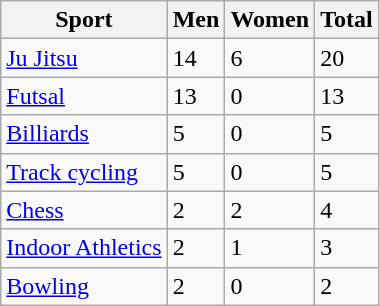<table class="wikitable sortable">
<tr>
<th>Sport</th>
<th>Men</th>
<th>Women</th>
<th>Total</th>
</tr>
<tr>
<td><a href='#'>Ju Jitsu</a></td>
<td>14</td>
<td>6</td>
<td>20</td>
</tr>
<tr>
<td><a href='#'>Futsal</a></td>
<td>13</td>
<td>0</td>
<td>13</td>
</tr>
<tr>
<td><a href='#'>Billiards</a></td>
<td>5</td>
<td>0</td>
<td>5</td>
</tr>
<tr>
<td><a href='#'>Track cycling</a></td>
<td>5</td>
<td>0</td>
<td>5</td>
</tr>
<tr>
<td><a href='#'>Chess</a></td>
<td>2</td>
<td>2</td>
<td>4</td>
</tr>
<tr>
<td><a href='#'>Indoor Athletics</a></td>
<td>2</td>
<td>1</td>
<td>3</td>
</tr>
<tr>
<td><a href='#'>Bowling</a></td>
<td>2</td>
<td>0</td>
<td>2</td>
</tr>
</table>
